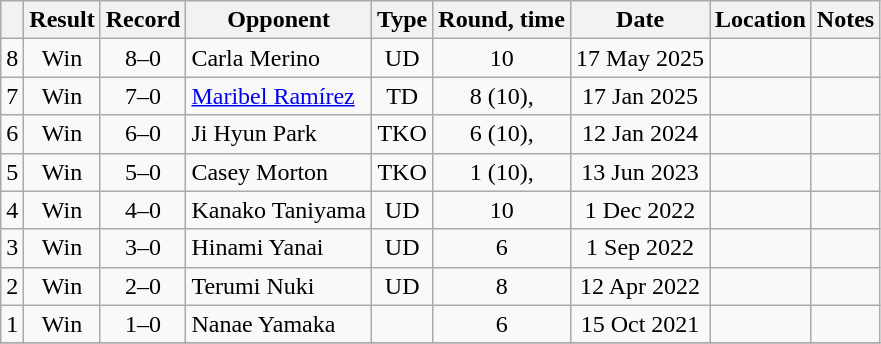<table class="wikitable" style="text-align:center">
<tr>
<th></th>
<th>Result</th>
<th>Record</th>
<th>Opponent</th>
<th>Type</th>
<th>Round, time</th>
<th>Date</th>
<th>Location</th>
<th>Notes</th>
</tr>
<tr>
<td>8</td>
<td>Win</td>
<td>8–0</td>
<td align=left>Carla Merino</td>
<td>UD</td>
<td>10</td>
<td>17 May 2025</td>
<td align=left></td>
<td align=left></td>
</tr>
<tr>
<td>7</td>
<td>Win</td>
<td>7–0</td>
<td align=left><a href='#'>Maribel Ramírez</a></td>
<td>TD</td>
<td>8 (10), </td>
<td>17 Jan 2025</td>
<td align=left></td>
<td align=left><br></td>
</tr>
<tr>
<td>6</td>
<td>Win</td>
<td>6–0</td>
<td align=left>Ji Hyun Park</td>
<td>TKO</td>
<td>6 (10), </td>
<td>12 Jan 2024</td>
<td align=left></td>
<td align=left></td>
</tr>
<tr>
<td>5</td>
<td>Win</td>
<td>5–0</td>
<td align=left>Casey Morton</td>
<td>TKO</td>
<td>1 (10), </td>
<td>13 Jun 2023</td>
<td align=left></td>
<td align=left></td>
</tr>
<tr>
<td>4</td>
<td>Win</td>
<td>4–0</td>
<td align=left>Kanako Taniyama</td>
<td>UD</td>
<td>10</td>
<td>1 Dec 2022</td>
<td align=left></td>
<td align=left></td>
</tr>
<tr>
<td>3</td>
<td>Win</td>
<td>3–0</td>
<td align=left>Hinami Yanai</td>
<td>UD</td>
<td>6</td>
<td>1 Sep 2022</td>
<td align=left></td>
<td align=left></td>
</tr>
<tr>
<td>2</td>
<td>Win</td>
<td>2–0</td>
<td align=left>Terumi Nuki</td>
<td>UD</td>
<td>8</td>
<td>12 Apr 2022</td>
<td align=left></td>
<td></td>
</tr>
<tr>
<td>1</td>
<td>Win</td>
<td>1–0</td>
<td align=left>Nanae Yamaka</td>
<td></td>
<td>6</td>
<td>15 Oct 2021</td>
<td align=left></td>
<td></td>
</tr>
<tr>
</tr>
</table>
